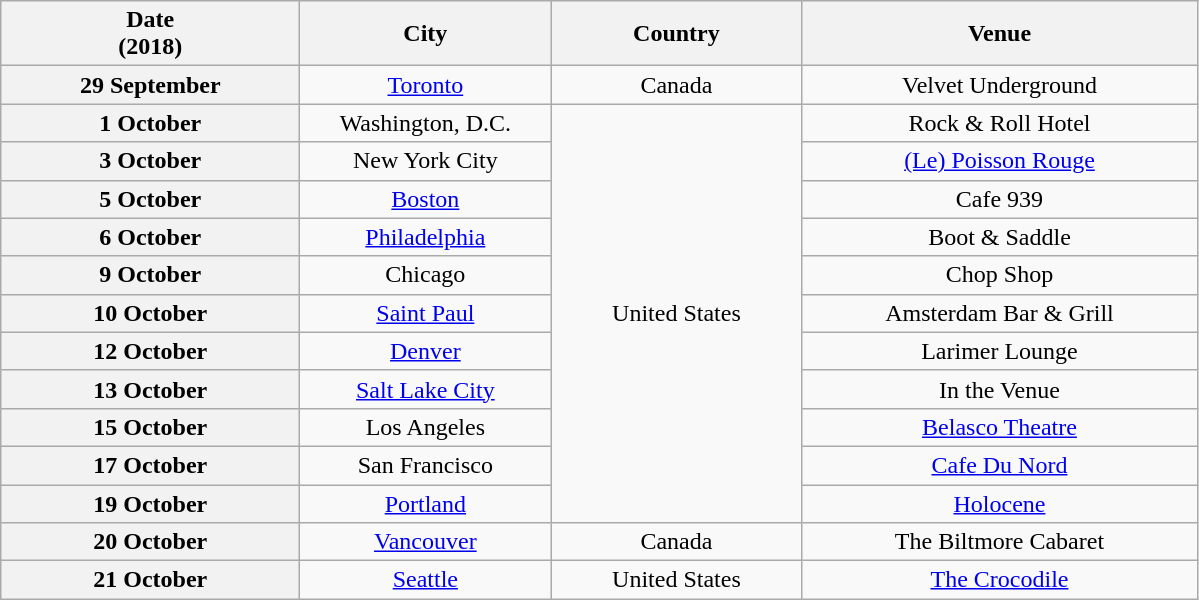<table class="wikitable plainrowheaders" style="text-align:center;">
<tr>
<th scope="col" style="width:12em;">Date<br>(2018)</th>
<th scope="col" style="width:10em;">City</th>
<th scope="col" style="width:10em;">Country</th>
<th scope="col" style="width:16em;">Venue</th>
</tr>
<tr>
<th scope="row" style="text-align:center;">29 September</th>
<td><a href='#'>Toronto</a></td>
<td>Canada</td>
<td>Velvet Underground</td>
</tr>
<tr>
<th scope="row" style="text-align:center;">1 October</th>
<td>Washington, D.C.</td>
<td rowspan="11">United States</td>
<td>Rock & Roll Hotel</td>
</tr>
<tr>
<th scope="row" style="text-align:center;">3 October</th>
<td>New York City</td>
<td><a href='#'>(Le) Poisson Rouge</a></td>
</tr>
<tr>
<th scope="row" style="text-align:center;">5 October</th>
<td><a href='#'>Boston</a></td>
<td>Cafe 939</td>
</tr>
<tr>
<th scope="row" style="text-align:center;">6 October</th>
<td><a href='#'>Philadelphia</a></td>
<td>Boot & Saddle</td>
</tr>
<tr>
<th scope="row" style="text-align:center;">9 October</th>
<td>Chicago</td>
<td>Chop Shop</td>
</tr>
<tr>
<th scope="row" style="text-align:center;">10 October</th>
<td><a href='#'>Saint Paul</a></td>
<td>Amsterdam Bar & Grill</td>
</tr>
<tr>
<th scope="row" style="text-align:center;">12 October</th>
<td><a href='#'>Denver</a></td>
<td>Larimer Lounge</td>
</tr>
<tr>
<th scope="row" style="text-align:center;">13 October</th>
<td><a href='#'>Salt Lake City</a></td>
<td>In the Venue</td>
</tr>
<tr>
<th scope="row" style="text-align:center;">15 October</th>
<td>Los Angeles</td>
<td><a href='#'>Belasco Theatre</a></td>
</tr>
<tr>
<th scope="row" style="text-align:center;">17 October</th>
<td>San Francisco</td>
<td><a href='#'>Cafe Du Nord</a></td>
</tr>
<tr>
<th scope="row" style="text-align:center;">19 October</th>
<td><a href='#'>Portland</a></td>
<td><a href='#'>Holocene</a></td>
</tr>
<tr>
<th scope="row" style="text-align:center;">20 October</th>
<td><a href='#'>Vancouver</a></td>
<td>Canada</td>
<td>The Biltmore Cabaret</td>
</tr>
<tr>
<th scope="row" style="text-align:center;">21 October</th>
<td><a href='#'>Seattle</a></td>
<td>United States</td>
<td><a href='#'>The Crocodile</a></td>
</tr>
</table>
